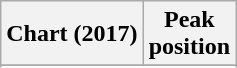<table class="wikitable sortable plainrowheaders" style="text-align:center">
<tr>
<th scope="col">Chart (2017)</th>
<th scope="col">Peak<br>position</th>
</tr>
<tr>
</tr>
<tr>
</tr>
<tr>
</tr>
<tr>
</tr>
</table>
